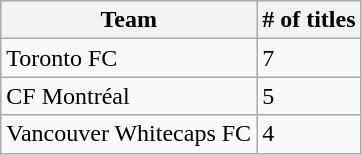<table class="wikitable sortable">
<tr>
<th>Team</th>
<th># of titles</th>
</tr>
<tr>
<td>Toronto FC</td>
<td>7</td>
</tr>
<tr>
<td>CF Montréal</td>
<td>5</td>
</tr>
<tr>
<td>Vancouver Whitecaps FC</td>
<td>4</td>
</tr>
</table>
